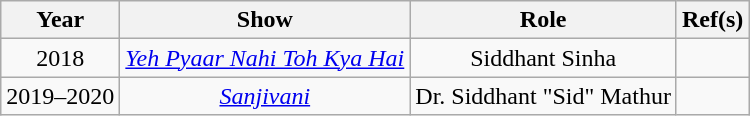<table class="wikitable sortable" style="text-align:center;">
<tr>
<th>Year</th>
<th>Show</th>
<th>Role</th>
<th>Ref(s)</th>
</tr>
<tr>
<td>2018</td>
<td><em><a href='#'>Yeh Pyaar Nahi Toh Kya Hai</a></em></td>
<td>Siddhant Sinha</td>
<td></td>
</tr>
<tr>
<td>2019–2020</td>
<td><em><a href='#'>Sanjivani</a></em></td>
<td>Dr. Siddhant "Sid" Mathur</td>
<td></td>
</tr>
</table>
